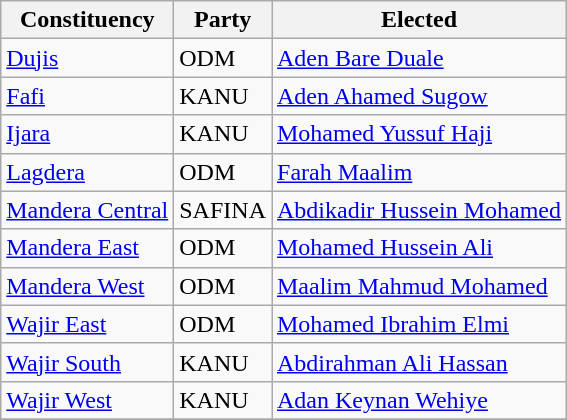<table class="wikitable">
<tr>
<th>Constituency</th>
<th>Party  <br><small></small></th>
<th>Elected</th>
</tr>
<tr>
<td><a href='#'>Dujis</a></td>
<td>ODM</td>
<td><a href='#'>Aden Bare Duale</a></td>
</tr>
<tr>
<td><a href='#'>Fafi</a></td>
<td>KANU</td>
<td><a href='#'>Aden Ahamed Sugow</a></td>
</tr>
<tr>
<td><a href='#'>Ijara</a></td>
<td>KANU</td>
<td><a href='#'>Mohamed Yussuf Haji</a></td>
</tr>
<tr>
<td><a href='#'>Lagdera</a></td>
<td>ODM</td>
<td><a href='#'>Farah Maalim</a></td>
</tr>
<tr>
<td><a href='#'>Mandera Central</a></td>
<td>SAFINA</td>
<td><a href='#'>Abdikadir Hussein Mohamed</a></td>
</tr>
<tr>
<td><a href='#'>Mandera East</a></td>
<td>ODM</td>
<td><a href='#'>Mohamed Hussein Ali</a></td>
</tr>
<tr>
<td><a href='#'>Mandera West</a></td>
<td>ODM</td>
<td><a href='#'>Maalim Mahmud Mohamed</a></td>
</tr>
<tr>
<td><a href='#'>Wajir East</a></td>
<td>ODM</td>
<td><a href='#'>Mohamed Ibrahim Elmi</a></td>
</tr>
<tr>
<td><a href='#'>Wajir South</a></td>
<td>KANU</td>
<td><a href='#'>Abdirahman Ali Hassan</a></td>
</tr>
<tr>
<td><a href='#'>Wajir West</a></td>
<td>KANU</td>
<td><a href='#'>Adan Keynan Wehiye</a></td>
</tr>
<tr>
</tr>
</table>
